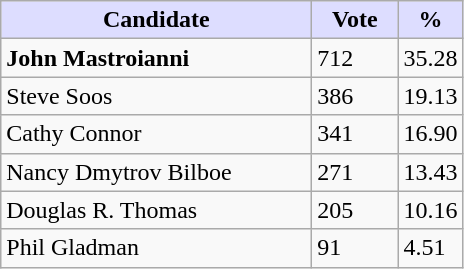<table class="wikitable">
<tr>
<th style="background:#ddf; width:200px;">Candidate</th>
<th style="background:#ddf; width:50px;">Vote</th>
<th style="background:#ddf; width:30px;">%</th>
</tr>
<tr>
<td><strong>John Mastroianni</strong></td>
<td>712</td>
<td>35.28</td>
</tr>
<tr>
<td>Steve Soos</td>
<td>386</td>
<td>19.13</td>
</tr>
<tr>
<td>Cathy Connor</td>
<td>341</td>
<td>16.90</td>
</tr>
<tr>
<td>Nancy Dmytrov Bilboe</td>
<td>271</td>
<td>13.43</td>
</tr>
<tr>
<td>Douglas R. Thomas</td>
<td>205</td>
<td>10.16</td>
</tr>
<tr>
<td>Phil Gladman</td>
<td>91</td>
<td>4.51</td>
</tr>
</table>
